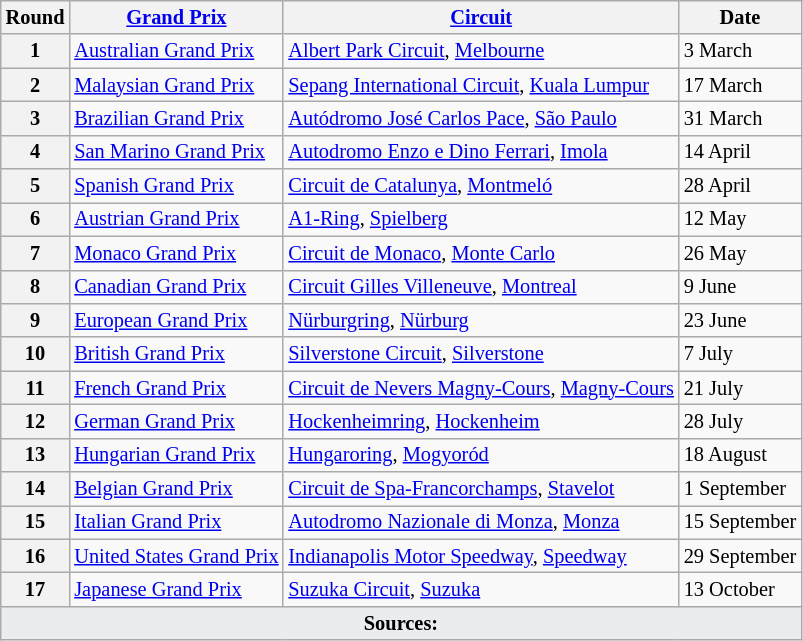<table class="wikitable" style="font-size: 85%;">
<tr>
<th>Round</th>
<th><a href='#'>Grand Prix</a></th>
<th><a href='#'>Circuit</a></th>
<th>Date</th>
</tr>
<tr>
<th>1</th>
<td><a href='#'>Australian Grand Prix</a></td>
<td> <a href='#'>Albert Park Circuit</a>, <a href='#'>Melbourne</a></td>
<td>3 March</td>
</tr>
<tr>
<th>2</th>
<td><a href='#'>Malaysian Grand Prix</a></td>
<td> <a href='#'>Sepang International Circuit</a>, <a href='#'>Kuala Lumpur</a></td>
<td>17 March</td>
</tr>
<tr>
<th>3</th>
<td><a href='#'>Brazilian Grand Prix</a></td>
<td> <a href='#'>Autódromo José Carlos Pace</a>, <a href='#'>São Paulo</a></td>
<td>31 March</td>
</tr>
<tr>
<th>4</th>
<td><a href='#'>San Marino Grand Prix</a></td>
<td> <a href='#'>Autodromo Enzo e Dino Ferrari</a>, <a href='#'>Imola</a></td>
<td>14 April</td>
</tr>
<tr>
<th>5</th>
<td><a href='#'>Spanish Grand Prix</a></td>
<td> <a href='#'>Circuit de Catalunya</a>, <a href='#'>Montmeló</a></td>
<td>28 April</td>
</tr>
<tr>
<th>6</th>
<td><a href='#'>Austrian Grand Prix</a></td>
<td> <a href='#'>A1-Ring</a>, <a href='#'>Spielberg</a></td>
<td>12 May</td>
</tr>
<tr>
<th>7</th>
<td><a href='#'>Monaco Grand Prix</a></td>
<td> <a href='#'>Circuit de Monaco</a>, <a href='#'>Monte Carlo</a></td>
<td>26 May</td>
</tr>
<tr>
<th>8</th>
<td><a href='#'>Canadian Grand Prix</a></td>
<td> <a href='#'>Circuit Gilles Villeneuve</a>, <a href='#'>Montreal</a></td>
<td>9 June</td>
</tr>
<tr>
<th>9</th>
<td><a href='#'>European Grand Prix</a></td>
<td> <a href='#'>Nürburgring</a>, <a href='#'>Nürburg</a></td>
<td>23 June</td>
</tr>
<tr>
<th>10</th>
<td><a href='#'>British Grand Prix</a></td>
<td> <a href='#'>Silverstone Circuit</a>, <a href='#'>Silverstone</a></td>
<td>7 July</td>
</tr>
<tr>
<th>11</th>
<td><a href='#'>French Grand Prix</a></td>
<td> <a href='#'>Circuit de Nevers Magny-Cours</a>, <a href='#'>Magny-Cours</a></td>
<td>21 July</td>
</tr>
<tr>
<th>12</th>
<td><a href='#'>German Grand Prix</a></td>
<td> <a href='#'>Hockenheimring</a>, <a href='#'>Hockenheim</a></td>
<td>28 July</td>
</tr>
<tr>
<th>13</th>
<td><a href='#'>Hungarian Grand Prix</a></td>
<td> <a href='#'>Hungaroring</a>, <a href='#'>Mogyoród</a></td>
<td>18 August</td>
</tr>
<tr>
<th>14</th>
<td><a href='#'>Belgian Grand Prix</a></td>
<td> <a href='#'>Circuit de Spa-Francorchamps</a>, <a href='#'>Stavelot</a></td>
<td>1 September</td>
</tr>
<tr>
<th>15</th>
<td><a href='#'>Italian Grand Prix</a></td>
<td> <a href='#'>Autodromo Nazionale di Monza</a>, <a href='#'>Monza</a></td>
<td>15 September</td>
</tr>
<tr>
<th>16</th>
<td><a href='#'>United States Grand Prix</a></td>
<td> <a href='#'>Indianapolis Motor Speedway</a>, <a href='#'>Speedway</a></td>
<td>29 September</td>
</tr>
<tr>
<th>17</th>
<td><a href='#'>Japanese Grand Prix</a></td>
<td> <a href='#'>Suzuka Circuit</a>, <a href='#'>Suzuka</a></td>
<td>13 October</td>
</tr>
<tr>
<td colspan="4" style="background-color:#EAECF0;text-align:center" align="bottom"><strong>Sources:</strong></td>
</tr>
</table>
